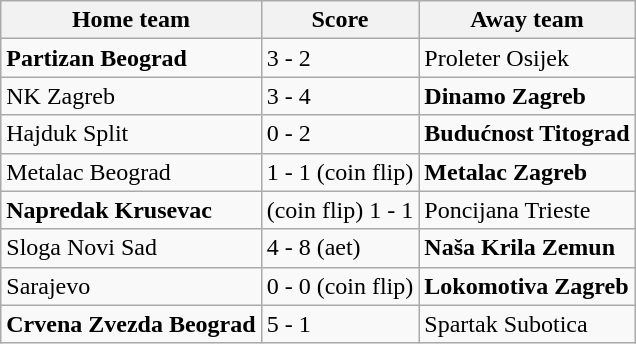<table class="wikitable sortable">
<tr>
<th>Home team</th>
<th>Score</th>
<th>Away team</th>
</tr>
<tr>
<td><strong>Partizan Beograd</strong></td>
<td>3 - 2</td>
<td>Proleter Osijek</td>
</tr>
<tr>
<td>NK Zagreb</td>
<td>3 - 4</td>
<td><strong>Dinamo Zagreb</strong></td>
</tr>
<tr>
<td>Hajduk Split</td>
<td>0 - 2</td>
<td><strong>Budućnost Titograd</strong></td>
</tr>
<tr>
<td>Metalac Beograd</td>
<td>1 - 1 (coin flip)</td>
<td><strong>Metalac Zagreb</strong></td>
</tr>
<tr>
<td><strong>Napredak Krusevac</strong></td>
<td>(coin flip) 1 - 1</td>
<td>Poncijana Trieste</td>
</tr>
<tr>
<td>Sloga Novi Sad</td>
<td>4 - 8 (aet)</td>
<td><strong>Naša Krila Zemun</strong></td>
</tr>
<tr>
<td>Sarajevo</td>
<td>0 - 0 (coin flip)</td>
<td><strong>Lokomotiva Zagreb</strong></td>
</tr>
<tr>
<td><strong>Crvena Zvezda Beograd</strong></td>
<td>5 - 1</td>
<td>Spartak Subotica</td>
</tr>
</table>
